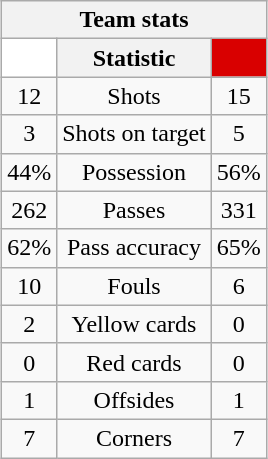<table class="wikitable" style="margin-left: auto; margin-right: auto; border: none; text-align:center;">
<tr>
<th colspan=3>Team stats</th>
</tr>
<tr>
<th style="background: #FFFFFF; color: #00853F;"> <a href='#'></a></th>
<th>Statistic</th>
<th style="background: #D90000; color: #FFFFFF;"> <a href='#'></a></th>
</tr>
<tr>
<td>12</td>
<td>Shots</td>
<td>15</td>
</tr>
<tr>
<td>3</td>
<td>Shots on target</td>
<td>5</td>
</tr>
<tr>
<td>44%</td>
<td>Possession</td>
<td>56%</td>
</tr>
<tr>
<td>262</td>
<td>Passes</td>
<td>331</td>
</tr>
<tr>
<td>62%</td>
<td>Pass accuracy</td>
<td>65%</td>
</tr>
<tr>
<td>10</td>
<td>Fouls</td>
<td>6</td>
</tr>
<tr>
<td>2</td>
<td>Yellow cards</td>
<td>0</td>
</tr>
<tr>
<td>0</td>
<td>Red cards</td>
<td>0</td>
</tr>
<tr>
<td>1</td>
<td>Offsides</td>
<td>1</td>
</tr>
<tr>
<td>7</td>
<td>Corners</td>
<td>7</td>
</tr>
</table>
